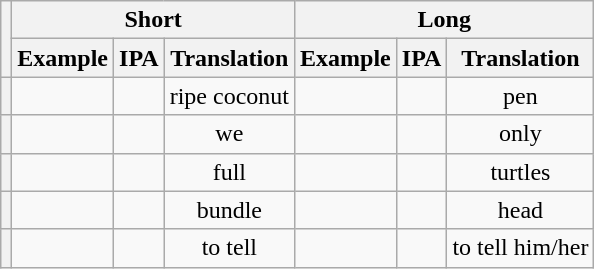<table class="wikitable">
<tr>
<th scope="col" rowspan=2></th>
<th scope="col" colspan=3>Short</th>
<th scope="col" colspan=3>Long</th>
</tr>
<tr>
<th>Example</th>
<th>IPA</th>
<th>Translation</th>
<th>Example</th>
<th>IPA</th>
<th>Translation</th>
</tr>
<tr align=center>
<th scope="row"></th>
<td></td>
<td></td>
<td>ripe coconut</td>
<td></td>
<td></td>
<td>pen</td>
</tr>
<tr align=center>
<th scope="row"></th>
<td></td>
<td></td>
<td>we</td>
<td></td>
<td></td>
<td>only</td>
</tr>
<tr align=center>
<th scope="row"></th>
<td></td>
<td></td>
<td>full</td>
<td></td>
<td></td>
<td>turtles</td>
</tr>
<tr align=center>
<th scope="row"></th>
<td></td>
<td></td>
<td>bundle</td>
<td></td>
<td></td>
<td>head</td>
</tr>
<tr align=center>
<th scope="row"></th>
<td></td>
<td></td>
<td>to tell</td>
<td></td>
<td></td>
<td>to tell him/her</td>
</tr>
</table>
